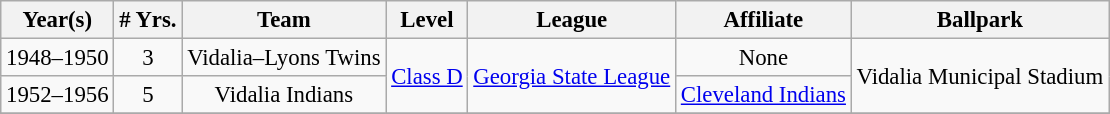<table class="wikitable" style="text-align:center; font-size: 95%;">
<tr>
<th>Year(s)</th>
<th># Yrs.</th>
<th>Team</th>
<th>Level</th>
<th>League</th>
<th>Affiliate</th>
<th>Ballpark</th>
</tr>
<tr>
<td>1948–1950</td>
<td>3</td>
<td>Vidalia–Lyons Twins</td>
<td rowspan=2><a href='#'>Class D</a></td>
<td rowspan=2><a href='#'>Georgia State League</a></td>
<td>None</td>
<td rowspan=2>Vidalia Municipal Stadium</td>
</tr>
<tr>
<td>1952–1956</td>
<td>5</td>
<td>Vidalia Indians</td>
<td><a href='#'>Cleveland Indians</a></td>
</tr>
<tr>
</tr>
</table>
